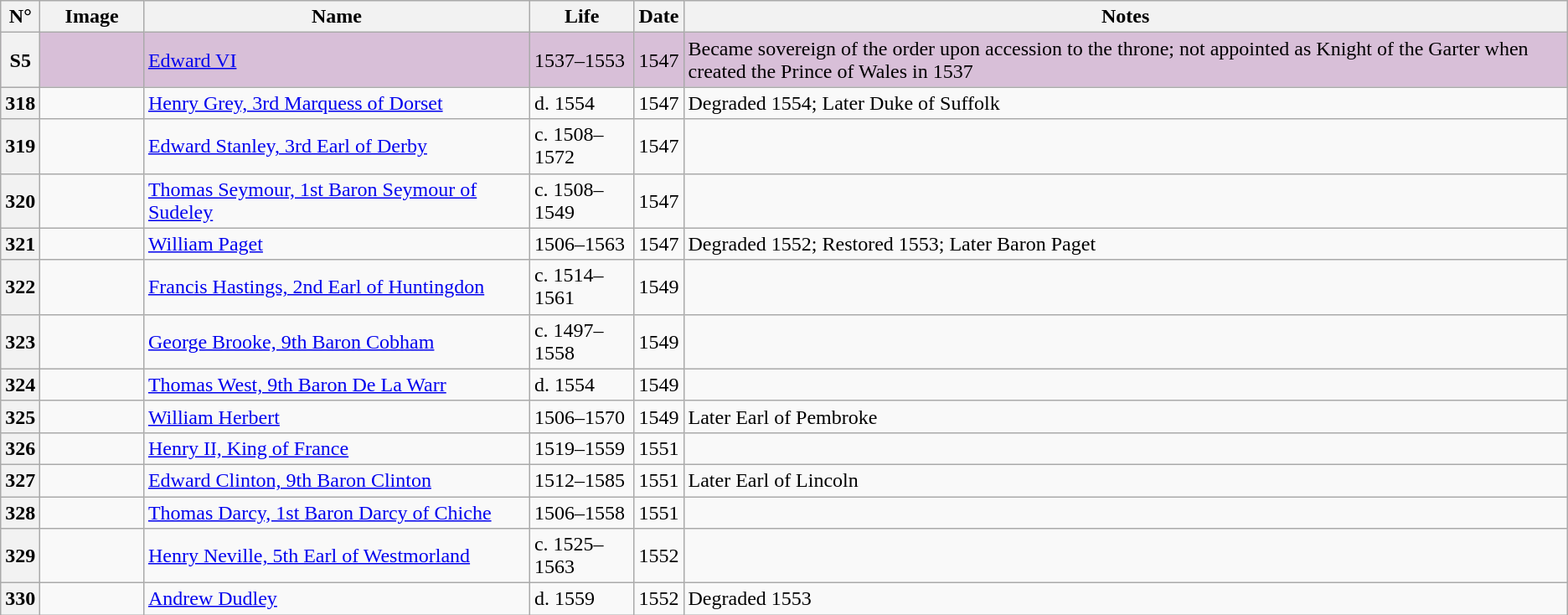<table class="wikitable">
<tr>
<th>N°</th>
<th style="width: 75px;">Image</th>
<th style="width: 300px;">Name</th>
<th>Life</th>
<th>Date</th>
<th>Notes</th>
</tr>
<tr bgcolor="#D8BFD8">
<th>S5</th>
<td></td>
<td><a href='#'>Edward VI</a></td>
<td>1537–1553</td>
<td>1547</td>
<td>Became sovereign of the order upon accession to the throne; not appointed as Knight of the Garter when created the Prince of Wales in 1537</td>
</tr>
<tr id="Edward VI">
<th>318</th>
<td></td>
<td><a href='#'>Henry Grey, 3rd Marquess of Dorset</a></td>
<td>d. 1554</td>
<td>1547</td>
<td>Degraded 1554; Later Duke of Suffolk</td>
</tr>
<tr>
<th>319</th>
<td></td>
<td><a href='#'>Edward Stanley, 3rd Earl of Derby</a></td>
<td>c. 1508–1572</td>
<td>1547</td>
<td></td>
</tr>
<tr>
<th>320</th>
<td></td>
<td><a href='#'>Thomas Seymour, 1st Baron Seymour of Sudeley</a></td>
<td>c. 1508–1549</td>
<td>1547</td>
<td></td>
</tr>
<tr>
<th>321</th>
<td></td>
<td><a href='#'>William Paget</a></td>
<td>1506–1563</td>
<td>1547</td>
<td>Degraded 1552; Restored 1553; Later Baron Paget</td>
</tr>
<tr>
<th>322</th>
<td></td>
<td><a href='#'>Francis Hastings, 2nd Earl of Huntingdon</a></td>
<td>c. 1514–1561</td>
<td>1549</td>
<td></td>
</tr>
<tr>
<th>323</th>
<td></td>
<td><a href='#'>George Brooke, 9th Baron Cobham</a></td>
<td>c. 1497–1558</td>
<td>1549</td>
<td></td>
</tr>
<tr>
<th>324</th>
<td></td>
<td><a href='#'>Thomas West, 9th Baron De La Warr</a></td>
<td>d. 1554</td>
<td>1549</td>
<td></td>
</tr>
<tr>
<th>325</th>
<td></td>
<td><a href='#'>William Herbert</a></td>
<td>1506–1570</td>
<td>1549</td>
<td>Later Earl of Pembroke</td>
</tr>
<tr>
<th>326</th>
<td></td>
<td><a href='#'>Henry II, King of France</a></td>
<td>1519–1559</td>
<td>1551</td>
<td></td>
</tr>
<tr>
<th>327</th>
<td></td>
<td><a href='#'>Edward Clinton, 9th Baron Clinton</a></td>
<td>1512–1585</td>
<td>1551</td>
<td>Later Earl of Lincoln</td>
</tr>
<tr>
<th>328</th>
<td></td>
<td><a href='#'>Thomas Darcy, 1st Baron Darcy of Chiche</a></td>
<td>1506–1558</td>
<td>1551</td>
<td></td>
</tr>
<tr>
<th>329</th>
<td></td>
<td><a href='#'>Henry Neville, 5th Earl of Westmorland</a></td>
<td>c. 1525–1563</td>
<td>1552</td>
<td></td>
</tr>
<tr>
<th>330</th>
<td></td>
<td><a href='#'>Andrew Dudley</a></td>
<td>d. 1559</td>
<td>1552</td>
<td>Degraded 1553</td>
</tr>
</table>
